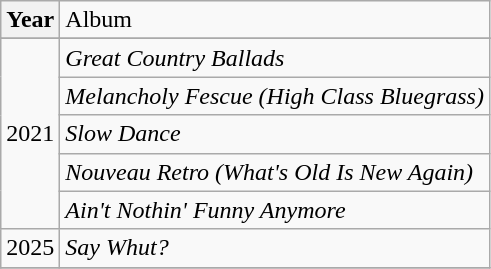<table class="wikitable">
<tr>
<th rowspan="1">Year</th>
<td rowspan="1">Album</td>
</tr>
<tr>
</tr>
<tr>
<td rowspan="5">2021</td>
<td><em>Great Country Ballads</em></td>
</tr>
<tr>
<td><em>Melancholy Fescue (High Class Bluegrass)</em></td>
</tr>
<tr>
<td><em>Slow Dance</em></td>
</tr>
<tr>
<td><em>Nouveau Retro (What's Old Is New Again)</em></td>
</tr>
<tr>
<td><em>Ain't Nothin' Funny Anymore</em></td>
</tr>
<tr>
<td>2025</td>
<td><em>Say Whut?</em></td>
</tr>
<tr>
</tr>
</table>
